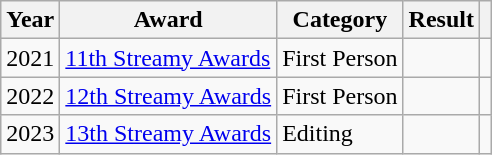<table class="wikitable sortable">
<tr>
<th>Year</th>
<th>Award</th>
<th>Category</th>
<th>Result</th>
<th></th>
</tr>
<tr>
<td>2021</td>
<td><a href='#'>11th Streamy Awards</a></td>
<td>First Person</td>
<td></td>
<td></td>
</tr>
<tr>
<td>2022</td>
<td><a href='#'>12th Streamy Awards</a></td>
<td>First Person</td>
<td></td>
<td></td>
</tr>
<tr>
<td>2023</td>
<td><a href='#'>13th Streamy Awards</a></td>
<td>Editing</td>
<td></td>
<td></td>
</tr>
</table>
